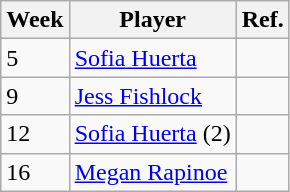<table class=wikitable>
<tr>
<th>Week</th>
<th>Player</th>
<th>Ref.</th>
</tr>
<tr>
<td>5</td>
<td> <a href='#'>Sofia Huerta</a></td>
<td></td>
</tr>
<tr>
<td>9</td>
<td> <a href='#'>Jess Fishlock</a></td>
<td></td>
</tr>
<tr>
<td>12</td>
<td> <a href='#'>Sofia Huerta</a> (2)</td>
<td></td>
</tr>
<tr>
<td>16</td>
<td> <a href='#'>Megan Rapinoe</a></td>
<td></td>
</tr>
</table>
